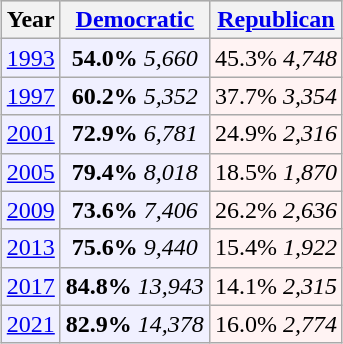<table class="wikitable" style="margin:9px">
<tr style="background:lightgrey;">
<th>Year</th>
<th><a href='#'>Democratic</a></th>
<th><a href='#'>Republican</a></th>
</tr>
<tr>
<td style="text-align:center; background:#f0f0ff;"><a href='#'>1993</a></td>
<td style="text-align:center; background:#f0f0ff;"><strong>54.0%</strong> <em>5,660</em></td>
<td style="text-align:center; background:#fff3f3;">45.3% <em>4,748</em></td>
</tr>
<tr>
<td style="text-align:center; background:#f0f0ff;"><a href='#'>1997</a></td>
<td style="text-align:center; background:#f0f0ff;"><strong>60.2%</strong> <em>5,352</em></td>
<td style="text-align:center; background:#fff3f3;">37.7% <em>3,354</em></td>
</tr>
<tr>
<td style="text-align:center; background:#f0f0ff;"><a href='#'>2001</a></td>
<td style="text-align:center; background:#f0f0ff;"><strong>72.9%</strong> <em>6,781</em></td>
<td style="text-align:center; background:#fff3f3;">24.9% <em>2,316</em></td>
</tr>
<tr>
<td style="text-align:center; background:#f0f0ff;"><a href='#'>2005</a></td>
<td style="text-align:center; background:#f0f0ff;"><strong>79.4%</strong> <em>8,018</em></td>
<td style="text-align:center; background:#fff3f3;">18.5% <em>1,870</em></td>
</tr>
<tr>
<td style="text-align:center; background:#f0f0ff;"><a href='#'>2009</a></td>
<td style="text-align:center; background:#f0f0ff;"><strong>73.6%</strong> <em>7,406</em></td>
<td style="text-align:center; background:#fff3f3;">26.2% <em>2,636</em></td>
</tr>
<tr>
<td style="text-align:center; background:#f0f0ff;"><a href='#'>2013</a></td>
<td style="text-align:center; background:#f0f0ff;"><strong>75.6%</strong> <em>9,440</em></td>
<td style="text-align:center; background:#fff3f3;">15.4% <em>1,922</em></td>
</tr>
<tr>
<td style="text-align:center; background:#f0f0ff;"><a href='#'>2017</a></td>
<td style="text-align:center; background:#f0f0ff;"><strong>84.8%</strong> <em>13,943</em></td>
<td style="text-align:center; background:#fff3f3;">14.1% <em>2,315</em></td>
</tr>
<tr>
<td style="text-align:center; background:#f0f0ff;"><a href='#'>2021</a></td>
<td style="text-align:center; background:#f0f0ff;"><strong>82.9%</strong> <em>14,378</em></td>
<td style="text-align:center; background:#fff3f3;">16.0% <em>2,774</em></td>
</tr>
</table>
